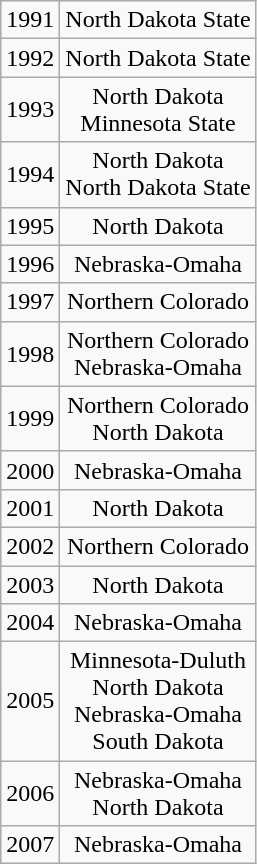<table class="wikitable" style="text-align:center">
<tr>
<td>1991</td>
<td>North Dakota State</td>
</tr>
<tr>
<td>1992</td>
<td>North Dakota State</td>
</tr>
<tr>
<td>1993</td>
<td>North Dakota<br>Minnesota State</td>
</tr>
<tr>
<td>1994</td>
<td>North Dakota<br>North Dakota State</td>
</tr>
<tr>
<td>1995</td>
<td>North Dakota</td>
</tr>
<tr>
<td>1996</td>
<td>Nebraska-Omaha</td>
</tr>
<tr>
<td>1997</td>
<td>Northern Colorado</td>
</tr>
<tr>
<td>1998</td>
<td>Northern Colorado<br>Nebraska-Omaha</td>
</tr>
<tr>
<td>1999</td>
<td>Northern Colorado<br>North Dakota</td>
</tr>
<tr>
<td>2000</td>
<td>Nebraska-Omaha</td>
</tr>
<tr>
<td>2001</td>
<td>North Dakota</td>
</tr>
<tr>
<td>2002</td>
<td>Northern Colorado</td>
</tr>
<tr>
<td>2003</td>
<td>North Dakota</td>
</tr>
<tr>
<td>2004</td>
<td>Nebraska-Omaha</td>
</tr>
<tr>
<td>2005</td>
<td>Minnesota-Duluth<br>North Dakota<br>Nebraska-Omaha<br>South Dakota</td>
</tr>
<tr>
<td>2006</td>
<td>Nebraska-Omaha<br>North Dakota</td>
</tr>
<tr>
<td>2007</td>
<td>Nebraska-Omaha</td>
</tr>
</table>
